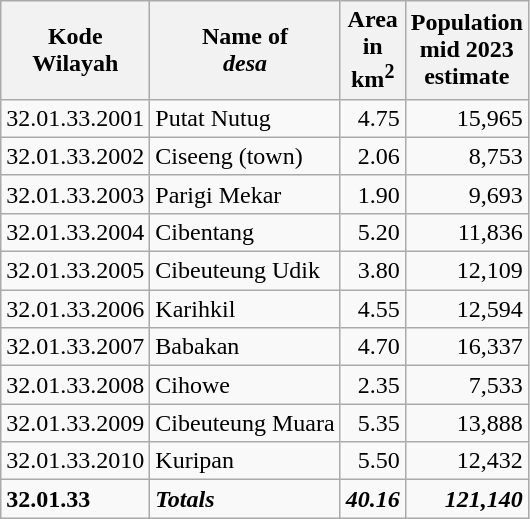<table class="wikitable">
<tr>
<th>Kode <br>Wilayah</th>
<th>Name of <br> <em>desa</em></th>
<th>Area <br>in <br>km<sup>2</sup></th>
<th>Population<br>mid 2023<br>estimate</th>
</tr>
<tr>
<td>32.01.33.2001</td>
<td>Putat Nutug</td>
<td align="right">4.75</td>
<td align="right">15,965</td>
</tr>
<tr>
<td>32.01.33.2002</td>
<td>Ciseeng (town)</td>
<td align="right">2.06</td>
<td align="right">8,753</td>
</tr>
<tr>
<td>32.01.33.2003</td>
<td>Parigi Mekar</td>
<td align="right">1.90</td>
<td align="right">9,693</td>
</tr>
<tr>
<td>32.01.33.2004</td>
<td>Cibentang</td>
<td align="right">5.20</td>
<td align="right">11,836</td>
</tr>
<tr>
<td>32.01.33.2005</td>
<td>Cibeuteung Udik</td>
<td align="right">3.80</td>
<td align="right">12,109</td>
</tr>
<tr>
<td>32.01.33.2006</td>
<td>Karihkil</td>
<td align="right">4.55</td>
<td align="right">12,594</td>
</tr>
<tr>
<td>32.01.33.2007</td>
<td>Babakan</td>
<td align="right">4.70</td>
<td align="right">16,337</td>
</tr>
<tr>
<td>32.01.33.2008</td>
<td>Cihowe</td>
<td align="right">2.35</td>
<td align="right">7,533</td>
</tr>
<tr>
<td>32.01.33.2009</td>
<td>Cibeuteung Muara</td>
<td align="right">5.35</td>
<td align="right">13,888</td>
</tr>
<tr>
<td>32.01.33.2010</td>
<td>Kuripan</td>
<td align="right">5.50</td>
<td align="right">12,432</td>
</tr>
<tr>
<td><strong>32.01.33</strong></td>
<td><strong><em>Totals</em></strong></td>
<td align="right"><strong><em>40.16</em></strong></td>
<td align="right"><strong><em>121,140</em></strong></td>
</tr>
</table>
